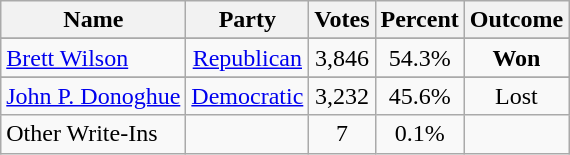<table class=wikitable style="text-align:center">
<tr>
<th>Name</th>
<th>Party</th>
<th>Votes</th>
<th>Percent</th>
<th>Outcome</th>
</tr>
<tr>
</tr>
<tr>
<td align=left><a href='#'>Brett Wilson</a></td>
<td><a href='#'>Republican</a></td>
<td>3,846</td>
<td>54.3%</td>
<td><strong>Won</strong></td>
</tr>
<tr>
</tr>
<tr>
<td align=left><a href='#'>John P. Donoghue</a></td>
<td><a href='#'>Democratic</a></td>
<td>3,232</td>
<td>45.6%</td>
<td>Lost</td>
</tr>
<tr>
<td align=left>Other Write-Ins</td>
<td></td>
<td>7</td>
<td>0.1%</td>
<td></td>
</tr>
</table>
